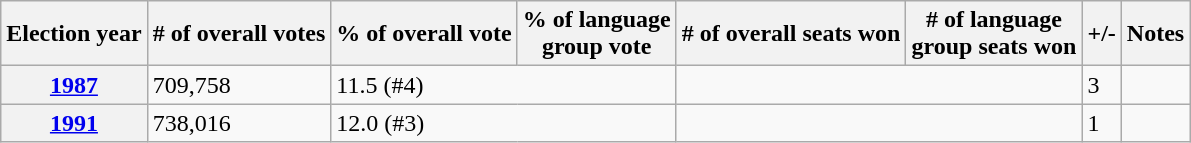<table class=wikitable>
<tr>
<th>Election year</th>
<th># of overall votes</th>
<th>% of overall vote</th>
<th>% of language<br>group vote</th>
<th># of overall seats won</th>
<th># of language<br>group seats won</th>
<th>+/-</th>
<th>Notes</th>
</tr>
<tr>
<th><a href='#'>1987</a></th>
<td>709,758</td>
<td colspan=2>11.5 (#4)</td>
<td colspan=2></td>
<td> 3</td>
<td></td>
</tr>
<tr>
<th><a href='#'>1991</a></th>
<td>738,016</td>
<td colspan=2>12.0 (#3)</td>
<td colspan=2></td>
<td> 1</td>
<td></td>
</tr>
</table>
